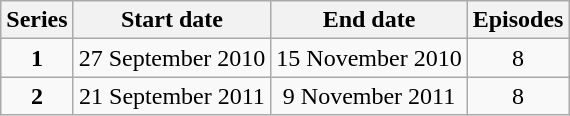<table class="wikitable" style="text-align:center;">
<tr>
<th>Series</th>
<th>Start date</th>
<th>End date</th>
<th>Episodes</th>
</tr>
<tr>
<td><strong>1</strong></td>
<td>27 September 2010</td>
<td>15 November 2010</td>
<td>8</td>
</tr>
<tr>
<td><strong>2</strong></td>
<td>21 September 2011</td>
<td>9 November 2011</td>
<td>8</td>
</tr>
</table>
